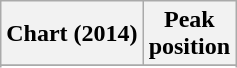<table class="wikitable sortable plainrowheaders" style="text-align:center">
<tr>
<th scope="col">Chart (2014)</th>
<th scope="col">Peak<br>position</th>
</tr>
<tr>
</tr>
<tr>
</tr>
</table>
